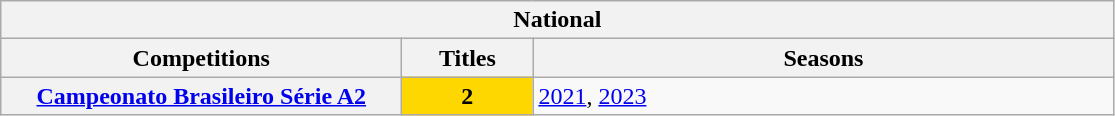<table class="wikitable">
<tr>
<th colspan="3">National</th>
</tr>
<tr>
<th style="width:260px">Competitions</th>
<th style="width:80px">Titles</th>
<th style="width:380px">Seasons</th>
</tr>
<tr>
<th style="text-align:center"><a href='#'>Campeonato Brasileiro Série A2</a></th>
<td bgcolor="gold" style="text-align:center"><strong>2</strong></td>
<td align="left"><a href='#'>2021</a>, <a href='#'>2023</a></td>
</tr>
</table>
